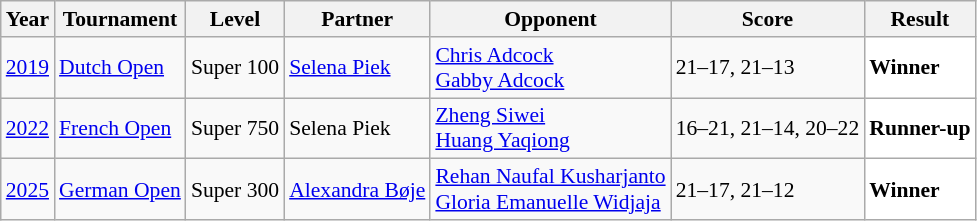<table class="sortable wikitable" style="font-size: 90%;">
<tr>
<th>Year</th>
<th>Tournament</th>
<th>Level</th>
<th>Partner</th>
<th>Opponent</th>
<th>Score</th>
<th>Result</th>
</tr>
<tr>
<td align="center"><a href='#'>2019</a></td>
<td align="left"><a href='#'>Dutch Open</a></td>
<td align="left">Super 100</td>
<td align="left"> <a href='#'>Selena Piek</a></td>
<td align="left"> <a href='#'>Chris Adcock</a><br> <a href='#'>Gabby Adcock</a></td>
<td align="left">21–17, 21–13</td>
<td style="text-align:left; background:white"> <strong>Winner</strong></td>
</tr>
<tr>
<td align="center"><a href='#'>2022</a></td>
<td align="left"><a href='#'>French Open</a></td>
<td align="left">Super 750</td>
<td align="left"> Selena Piek</td>
<td align="left"> <a href='#'>Zheng Siwei</a><br> <a href='#'>Huang Yaqiong</a></td>
<td align="left">16–21, 21–14, 20–22</td>
<td style="text-align:left; background:white"> <strong>Runner-up</strong></td>
</tr>
<tr>
<td align="center"><a href='#'>2025</a></td>
<td align="left"><a href='#'>German Open</a></td>
<td align="left">Super 300</td>
<td align="left"> <a href='#'>Alexandra Bøje</a></td>
<td align="left"> <a href='#'>Rehan Naufal Kusharjanto</a><br> <a href='#'>Gloria Emanuelle Widjaja</a></td>
<td align="left">21–17, 21–12</td>
<td style="text-align:left; background: white"> <strong>Winner</strong></td>
</tr>
</table>
